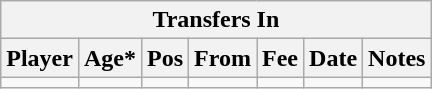<table class="wikitable">
<tr>
<th colspan="7">Transfers In</th>
</tr>
<tr>
<th>Player</th>
<th>Age*</th>
<th>Pos</th>
<th>From</th>
<th>Fee</th>
<th>Date</th>
<th>Notes</th>
</tr>
<tr>
<td></td>
<td></td>
<td></td>
<td></td>
<td></td>
<td></td>
<td></td>
</tr>
</table>
